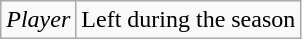<table class="wikitable">
<tr>
<td><em>Player</em></td>
<td>Left during the season</td>
</tr>
</table>
